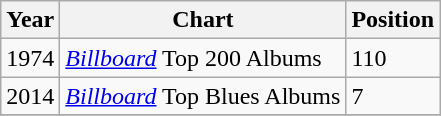<table class="wikitable">
<tr>
<th>Year</th>
<th>Chart</th>
<th>Position</th>
</tr>
<tr>
<td>1974</td>
<td><a href='#'><em>Billboard</em></a> Top 200 Albums</td>
<td>110</td>
</tr>
<tr>
<td>2014</td>
<td><a href='#'><em>Billboard</em></a> Top Blues Albums</td>
<td>7</td>
</tr>
<tr>
</tr>
</table>
